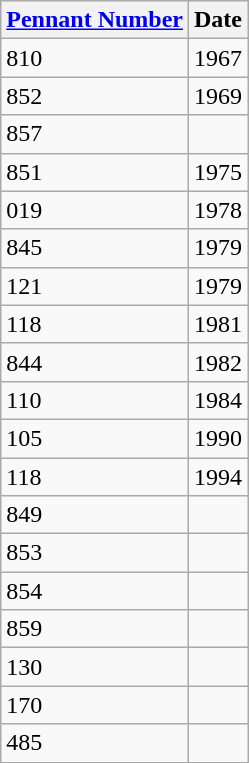<table class="wikitable" style="text-align:left">
<tr>
<th><a href='#'>Pennant Number</a></th>
<th>Date</th>
</tr>
<tr>
<td>810</td>
<td>1967</td>
</tr>
<tr>
<td>852</td>
<td>1969</td>
</tr>
<tr>
<td>857</td>
<td></td>
</tr>
<tr>
<td>851</td>
<td>1975</td>
</tr>
<tr>
<td>019</td>
<td>1978</td>
</tr>
<tr>
<td>845</td>
<td>1979</td>
</tr>
<tr>
<td>121</td>
<td>1979</td>
</tr>
<tr>
<td>118</td>
<td>1981</td>
</tr>
<tr>
<td>844</td>
<td>1982</td>
</tr>
<tr>
<td>110</td>
<td>1984</td>
</tr>
<tr>
<td>105</td>
<td>1990</td>
</tr>
<tr>
<td>118</td>
<td>1994</td>
</tr>
<tr>
<td>849</td>
<td></td>
</tr>
<tr>
<td>853</td>
<td></td>
</tr>
<tr>
<td>854</td>
<td></td>
</tr>
<tr>
<td>859</td>
<td></td>
</tr>
<tr>
<td>130</td>
<td></td>
</tr>
<tr>
<td>170</td>
<td></td>
</tr>
<tr>
<td>485</td>
<td></td>
</tr>
<tr>
</tr>
</table>
